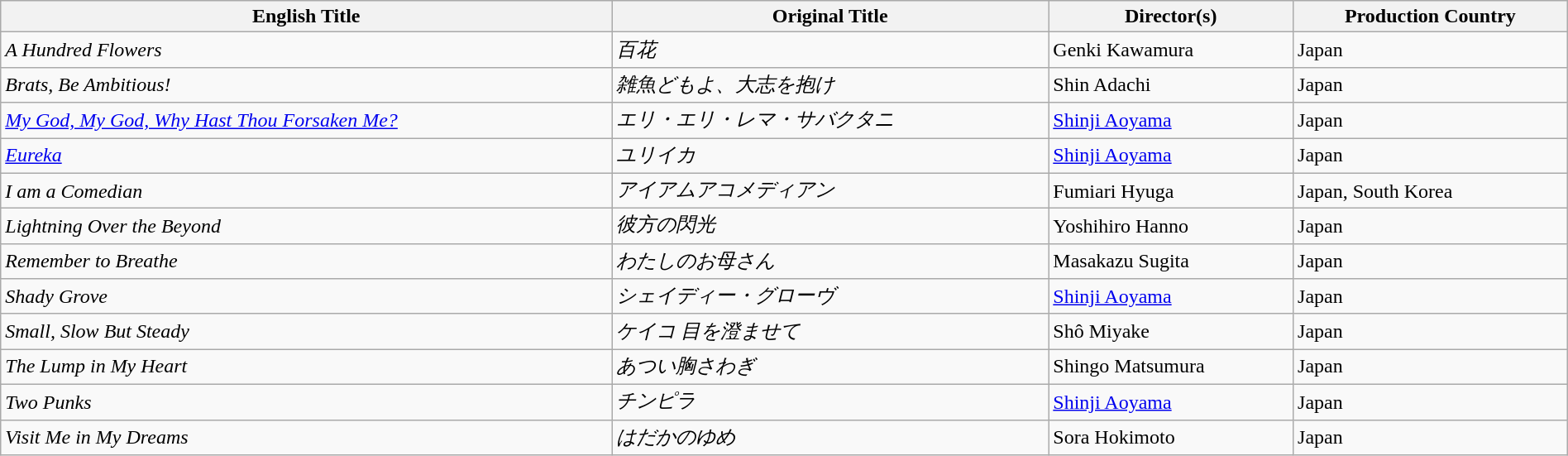<table class="sortable wikitable" style="width:100%; margin-bottom:4px">
<tr>
<th>English Title</th>
<th>Original Title</th>
<th>Director(s)</th>
<th>Production Country</th>
</tr>
<tr>
<td><em>A Hundred Flowers</em></td>
<td><em>百花</em></td>
<td>Genki Kawamura</td>
<td>Japan</td>
</tr>
<tr>
<td><em>Brats, Be Ambitious!</em></td>
<td><em>雑魚どもよ、大志を抱け</em></td>
<td>Shin Adachi</td>
<td>Japan</td>
</tr>
<tr>
<td><em><a href='#'>My God, My God, Why Hast Thou Forsaken Me?</a></em></td>
<td><em>エリ・エリ・レマ・サバクタニ</em></td>
<td><a href='#'>Shinji Aoyama</a></td>
<td>Japan</td>
</tr>
<tr>
<td><em><a href='#'>Eureka</a></em></td>
<td><em>ユリイカ</em></td>
<td><a href='#'>Shinji Aoyama</a></td>
<td>Japan</td>
</tr>
<tr>
<td><em>I am a Comedian</em></td>
<td><em>アイアムアコメディアン</em></td>
<td>Fumiari Hyuga</td>
<td>Japan, South Korea</td>
</tr>
<tr>
<td><em>Lightning Over the Beyond</em></td>
<td><em>彼方の閃光</em></td>
<td>Yoshihiro Hanno</td>
<td>Japan</td>
</tr>
<tr>
<td><em>Remember to Breathe</em></td>
<td><em>わたしのお母さん</em></td>
<td>Masakazu Sugita</td>
<td>Japan</td>
</tr>
<tr>
<td><em>Shady Grove</em></td>
<td><em>シェイディー・グローヴ</em></td>
<td><a href='#'>Shinji Aoyama</a></td>
<td>Japan</td>
</tr>
<tr>
<td><em>Small, Slow But Steady</em></td>
<td><em>ケイコ 目を澄ませて</em></td>
<td>Shô Miyake</td>
<td>Japan</td>
</tr>
<tr>
<td><em>The Lump in My Heart</em></td>
<td><em>あつい胸さわぎ</em></td>
<td>Shingo Matsumura</td>
<td>Japan</td>
</tr>
<tr>
<td><em>Two Punks</em></td>
<td><em>チンピラ</em></td>
<td><a href='#'>Shinji Aoyama</a></td>
<td>Japan</td>
</tr>
<tr>
<td><em>Visit Me in My Dreams</em></td>
<td><em>はだかのゆめ</em></td>
<td>Sora Hokimoto</td>
<td>Japan</td>
</tr>
</table>
